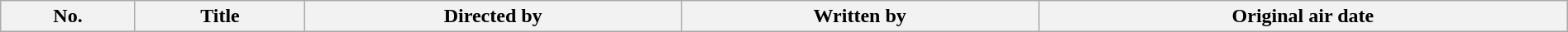<table class="wikitable plainrowheaders" style="width:100%; background:#fff;">
<tr>
<th style="background:#;">No.</th>
<th style="background:#;">Title</th>
<th style="background:#;">Directed by</th>
<th style="background:#;">Written by</th>
<th style="background:#;">Original air date<br>


















</th>
</tr>
</table>
